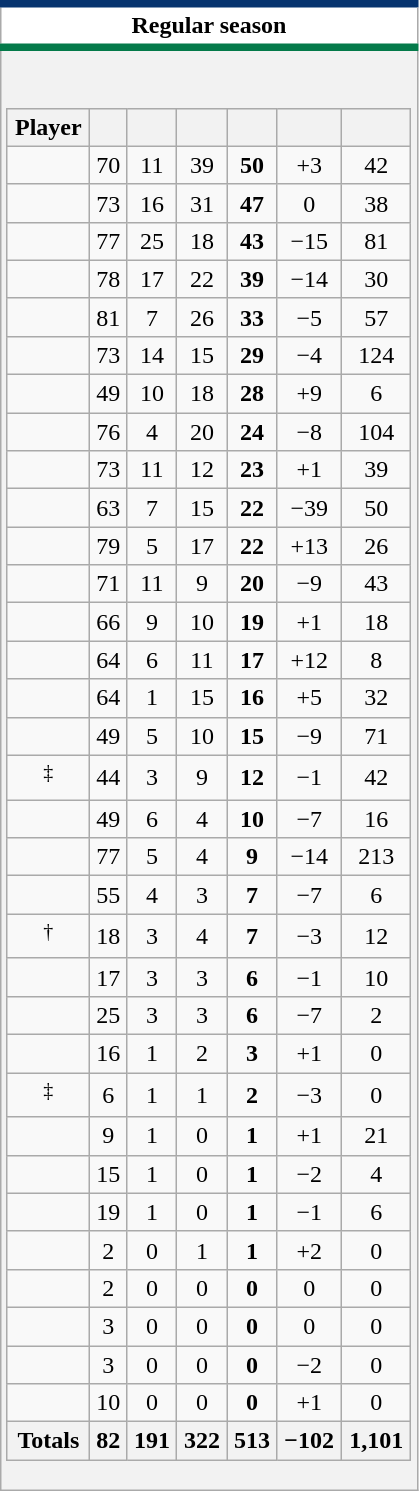<table class="wikitable">
<tr>
<th style="background:#fff; border-top:#07346f 5px solid; border-bottom:#047a4a 5px solid;">Regular season</th>
</tr>
<tr>
<td style="background: #f2f2f2; border: 0; text-align: center;"><br><table class="wikitable sortable" style="width:100%;">
<tr align=center>
<th width:40%;">Player</th>
<th width:10%;"></th>
<th width:10%;"></th>
<th width:10%;"></th>
<th width:10%;"></th>
<th data-sort-type="number" width:10%;"></th>
<th width:10%;"></th>
</tr>
<tr align=center>
<td></td>
<td>70</td>
<td>11</td>
<td>39</td>
<td><strong>50</strong></td>
<td>+3</td>
<td>42</td>
</tr>
<tr align=center>
<td></td>
<td>73</td>
<td>16</td>
<td>31</td>
<td><strong>47</strong></td>
<td>0</td>
<td>38</td>
</tr>
<tr align=center>
<td></td>
<td>77</td>
<td>25</td>
<td>18</td>
<td><strong>43</strong></td>
<td>−15</td>
<td>81</td>
</tr>
<tr align=center>
<td></td>
<td>78</td>
<td>17</td>
<td>22</td>
<td><strong>39</strong></td>
<td>−14</td>
<td>30</td>
</tr>
<tr align=center>
<td></td>
<td>81</td>
<td>7</td>
<td>26</td>
<td><strong>33</strong></td>
<td>−5</td>
<td>57</td>
</tr>
<tr align=center>
<td></td>
<td>73</td>
<td>14</td>
<td>15</td>
<td><strong>29</strong></td>
<td>−4</td>
<td>124</td>
</tr>
<tr align=center>
<td></td>
<td>49</td>
<td>10</td>
<td>18</td>
<td><strong>28</strong></td>
<td>+9</td>
<td>6</td>
</tr>
<tr align=center>
<td></td>
<td>76</td>
<td>4</td>
<td>20</td>
<td><strong>24</strong></td>
<td>−8</td>
<td>104</td>
</tr>
<tr align=center>
<td></td>
<td>73</td>
<td>11</td>
<td>12</td>
<td><strong>23</strong></td>
<td>+1</td>
<td>39</td>
</tr>
<tr align=center>
<td></td>
<td>63</td>
<td>7</td>
<td>15</td>
<td><strong>22</strong></td>
<td>−39</td>
<td>50</td>
</tr>
<tr align=center>
<td></td>
<td>79</td>
<td>5</td>
<td>17</td>
<td><strong>22</strong></td>
<td>+13</td>
<td>26</td>
</tr>
<tr align=center>
<td></td>
<td>71</td>
<td>11</td>
<td>9</td>
<td><strong>20</strong></td>
<td>−9</td>
<td>43</td>
</tr>
<tr align=center>
<td></td>
<td>66</td>
<td>9</td>
<td>10</td>
<td><strong>19</strong></td>
<td>+1</td>
<td>18</td>
</tr>
<tr align=center>
<td></td>
<td>64</td>
<td>6</td>
<td>11</td>
<td><strong>17</strong></td>
<td>+12</td>
<td>8</td>
</tr>
<tr align=center>
<td></td>
<td>64</td>
<td>1</td>
<td>15</td>
<td><strong>16</strong></td>
<td>+5</td>
<td>32</td>
</tr>
<tr align=center>
<td></td>
<td>49</td>
<td>5</td>
<td>10</td>
<td><strong>15</strong></td>
<td>−9</td>
<td>71</td>
</tr>
<tr align=center>
<td><sup>‡</sup></td>
<td>44</td>
<td>3</td>
<td>9</td>
<td><strong>12</strong></td>
<td>−1</td>
<td>42</td>
</tr>
<tr align=center>
<td></td>
<td>49</td>
<td>6</td>
<td>4</td>
<td><strong>10</strong></td>
<td>−7</td>
<td>16</td>
</tr>
<tr align=center>
<td></td>
<td>77</td>
<td>5</td>
<td>4</td>
<td><strong>9</strong></td>
<td>−14</td>
<td>213</td>
</tr>
<tr align=center>
<td></td>
<td>55</td>
<td>4</td>
<td>3</td>
<td><strong>7</strong></td>
<td>−7</td>
<td>6</td>
</tr>
<tr align=center>
<td><sup>†</sup></td>
<td>18</td>
<td>3</td>
<td>4</td>
<td><strong>7</strong></td>
<td>−3</td>
<td>12</td>
</tr>
<tr align=center>
<td></td>
<td>17</td>
<td>3</td>
<td>3</td>
<td><strong>6</strong></td>
<td>−1</td>
<td>10</td>
</tr>
<tr align=center>
<td></td>
<td>25</td>
<td>3</td>
<td>3</td>
<td><strong>6</strong></td>
<td>−7</td>
<td>2</td>
</tr>
<tr align=center>
<td></td>
<td>16</td>
<td>1</td>
<td>2</td>
<td><strong>3</strong></td>
<td>+1</td>
<td>0</td>
</tr>
<tr align=center>
<td><sup>‡</sup></td>
<td>6</td>
<td>1</td>
<td>1</td>
<td><strong>2</strong></td>
<td>−3</td>
<td>0</td>
</tr>
<tr align=center>
<td></td>
<td>9</td>
<td>1</td>
<td>0</td>
<td><strong>1</strong></td>
<td>+1</td>
<td>21</td>
</tr>
<tr align=center>
<td></td>
<td>15</td>
<td>1</td>
<td>0</td>
<td><strong>1</strong></td>
<td>−2</td>
<td>4</td>
</tr>
<tr align=center>
<td></td>
<td>19</td>
<td>1</td>
<td>0</td>
<td><strong>1</strong></td>
<td>−1</td>
<td>6</td>
</tr>
<tr align=center>
<td></td>
<td>2</td>
<td>0</td>
<td>1</td>
<td><strong>1</strong></td>
<td>+2</td>
<td>0</td>
</tr>
<tr align=center>
<td></td>
<td>2</td>
<td>0</td>
<td>0</td>
<td><strong>0</strong></td>
<td>0</td>
<td>0</td>
</tr>
<tr align=center>
<td></td>
<td>3</td>
<td>0</td>
<td>0</td>
<td><strong>0</strong></td>
<td>0</td>
<td>0</td>
</tr>
<tr align=center>
<td></td>
<td>3</td>
<td>0</td>
<td>0</td>
<td><strong>0</strong></td>
<td>−2</td>
<td>0</td>
</tr>
<tr align=center>
<td></td>
<td>10</td>
<td>0</td>
<td>0</td>
<td><strong>0</strong></td>
<td>+1</td>
<td>0</td>
</tr>
<tr class="unsortable">
<th>Totals</th>
<th>82</th>
<th>191</th>
<th>322</th>
<th>513</th>
<th>−102</th>
<th>1,101</th>
</tr>
</table>
</td>
</tr>
</table>
